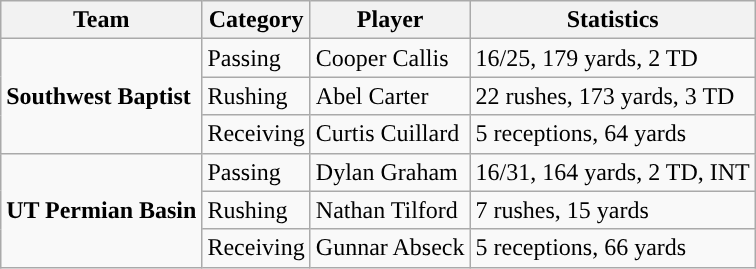<table class="wikitable" style="float: right;">
<tr>
<th>Team</th>
<th>Category</th>
<th>Player</th>
<th>Statistics</th>
</tr>
<tr>
<td rowspan=3><strong>Southwest Baptist</strong></td>
<td>Passing</td>
<td>Cooper Callis</td>
<td>16/25, 179 yards, 2 TD</td>
</tr>
<tr>
<td>Rushing</td>
<td>Abel Carter</td>
<td>22 rushes, 173 yards, 3 TD</td>
</tr>
<tr>
<td>Receiving</td>
<td>Curtis Cuillard</td>
<td>5 receptions, 64 yards</td>
</tr>
<tr>
<td rowspan=3><strong>UT Permian Basin</strong></td>
<td>Passing</td>
<td>Dylan Graham</td>
<td>16/31, 164 yards, 2 TD, INT</td>
</tr>
<tr>
<td>Rushing</td>
<td>Nathan Tilford</td>
<td>7 rushes, 15 yards</td>
</tr>
<tr>
<td>Receiving</td>
<td>Gunnar Abseck</td>
<td>5 receptions, 66 yards</td>
</tr>
</table>
